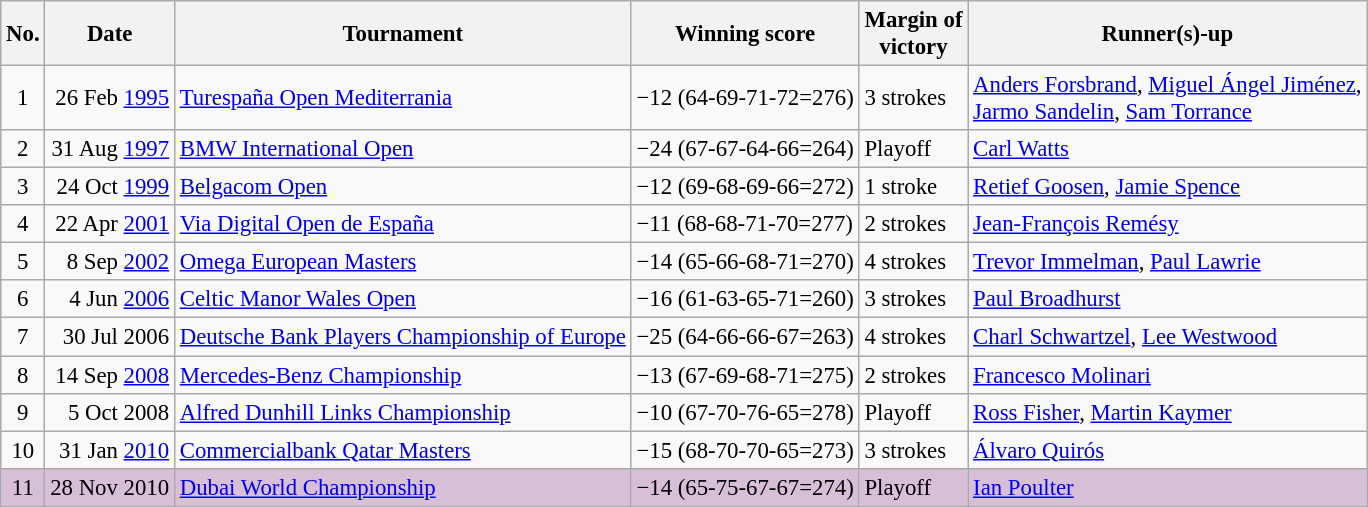<table class="wikitable" style="font-size:95%;">
<tr>
<th>No.</th>
<th>Date</th>
<th>Tournament</th>
<th>Winning score</th>
<th>Margin of<br>victory</th>
<th>Runner(s)-up</th>
</tr>
<tr>
<td align=center>1</td>
<td align=right>26 Feb <a href='#'>1995</a></td>
<td><a href='#'>Turespaña Open Mediterrania</a></td>
<td>−12 (64-69-71-72=276)</td>
<td>3 strokes</td>
<td> <a href='#'>Anders Forsbrand</a>,  <a href='#'>Miguel Ángel Jiménez</a>,<br> <a href='#'>Jarmo Sandelin</a>,  <a href='#'>Sam Torrance</a></td>
</tr>
<tr>
<td align=center>2</td>
<td align=right>31 Aug <a href='#'>1997</a></td>
<td><a href='#'>BMW International Open</a></td>
<td>−24 (67-67-64-66=264)</td>
<td>Playoff</td>
<td> <a href='#'>Carl Watts</a></td>
</tr>
<tr>
<td align=center>3</td>
<td align=right>24 Oct <a href='#'>1999</a></td>
<td><a href='#'>Belgacom Open</a></td>
<td>−12 (69-68-69-66=272)</td>
<td>1 stroke</td>
<td> <a href='#'>Retief Goosen</a>,  <a href='#'>Jamie Spence</a></td>
</tr>
<tr>
<td align=center>4</td>
<td align=right>22 Apr <a href='#'>2001</a></td>
<td><a href='#'>Via Digital Open de España</a></td>
<td>−11 (68-68-71-70=277)</td>
<td>2 strokes</td>
<td> <a href='#'>Jean-François Remésy</a></td>
</tr>
<tr>
<td align=center>5</td>
<td align=right>8 Sep <a href='#'>2002</a></td>
<td><a href='#'>Omega European Masters</a></td>
<td>−14 (65-66-68-71=270)</td>
<td>4 strokes</td>
<td> <a href='#'>Trevor Immelman</a>,  <a href='#'>Paul Lawrie</a></td>
</tr>
<tr>
<td align=center>6</td>
<td align=right>4 Jun <a href='#'>2006</a></td>
<td><a href='#'>Celtic Manor Wales Open</a></td>
<td>−16 (61-63-65-71=260)</td>
<td>3 strokes</td>
<td> <a href='#'>Paul Broadhurst</a></td>
</tr>
<tr>
<td align=center>7</td>
<td align=right>30 Jul 2006</td>
<td><a href='#'>Deutsche Bank Players Championship of Europe</a></td>
<td>−25 (64-66-66-67=263)</td>
<td>4 strokes</td>
<td> <a href='#'>Charl Schwartzel</a>,  <a href='#'>Lee Westwood</a></td>
</tr>
<tr>
<td align=center>8</td>
<td align=right>14 Sep <a href='#'>2008</a></td>
<td><a href='#'>Mercedes-Benz Championship</a></td>
<td>−13 (67-69-68-71=275)</td>
<td>2 strokes</td>
<td> <a href='#'>Francesco Molinari</a></td>
</tr>
<tr>
<td align=center>9</td>
<td align=right>5 Oct 2008</td>
<td><a href='#'>Alfred Dunhill Links Championship</a></td>
<td>−10 (67-70-76-65=278)</td>
<td>Playoff</td>
<td> <a href='#'>Ross Fisher</a>,  <a href='#'>Martin Kaymer</a></td>
</tr>
<tr>
<td align=center>10</td>
<td align=right>31 Jan <a href='#'>2010</a></td>
<td><a href='#'>Commercialbank Qatar Masters</a></td>
<td>−15 (68-70-70-65=273)</td>
<td>3 strokes</td>
<td> <a href='#'>Álvaro Quirós</a></td>
</tr>
<tr style="background:thistle;">
<td align=center>11</td>
<td align=right>28 Nov 2010</td>
<td><a href='#'>Dubai World Championship</a></td>
<td>−14 (65-75-67-67=274)</td>
<td>Playoff</td>
<td> <a href='#'>Ian Poulter</a></td>
</tr>
</table>
